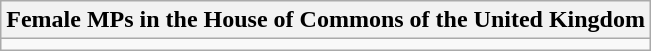<table class="wikitable">
<tr>
<th>Female MPs in the House of Commons of the United Kingdom</th>
</tr>
<tr>
<td></td>
</tr>
</table>
